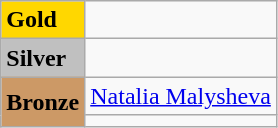<table class="wikitable">
<tr>
<td bgcolor="gold"><strong>Gold</strong></td>
<td></td>
</tr>
<tr>
<td bgcolor="silver"><strong>Silver</strong></td>
<td></td>
</tr>
<tr>
<td rowspan="2" bgcolor="#cc9966"><strong>Bronze</strong></td>
<td> <a href='#'>Natalia Malysheva</a> </td>
</tr>
<tr>
<td></td>
</tr>
</table>
